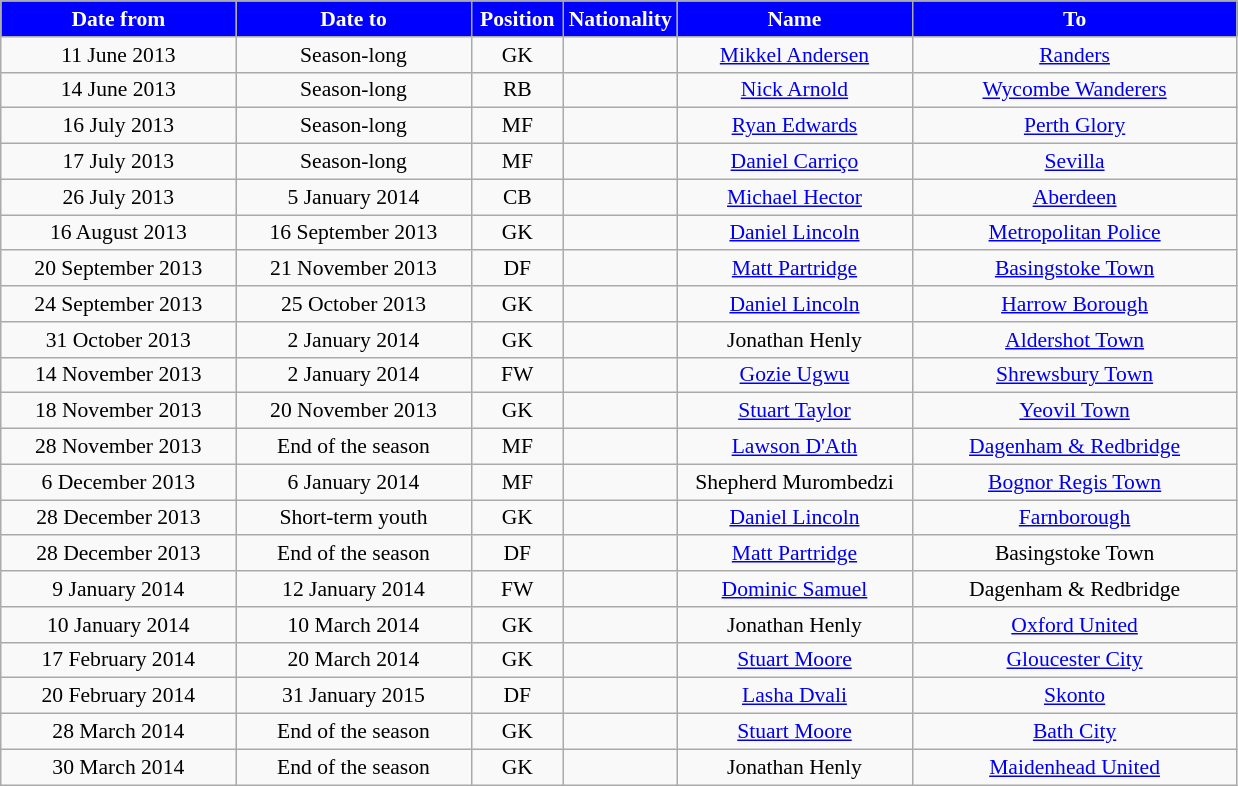<table class="wikitable" style="text-align:center; font-size:90%">
<tr>
<th style="background:#00f; color:white; width:150px;">Date from</th>
<th style="background:#00f; color:white; width:150px;">Date to</th>
<th style="background:#00f; color:white; width:55px;">Position</th>
<th style="background:#00f; color:white; width:55px;">Nationality</th>
<th style="background:#00f; color:white; width:150px;">Name</th>
<th style="background:#00f; color:white; width:210px;">To</th>
</tr>
<tr>
<td>11 June 2013</td>
<td>Season-long</td>
<td>GK</td>
<td></td>
<td><a href='#'>Mikkel Andersen</a></td>
<td> <a href='#'>Randers</a></td>
</tr>
<tr>
<td>14 June 2013</td>
<td>Season-long</td>
<td>RB</td>
<td></td>
<td><a href='#'>Nick Arnold</a></td>
<td><a href='#'>Wycombe Wanderers</a></td>
</tr>
<tr>
<td>16 July 2013</td>
<td>Season-long</td>
<td>MF</td>
<td></td>
<td><a href='#'>Ryan Edwards</a></td>
<td> <a href='#'>Perth Glory</a></td>
</tr>
<tr>
<td>17 July 2013</td>
<td>Season-long</td>
<td>MF</td>
<td></td>
<td><a href='#'>Daniel Carriço</a></td>
<td> <a href='#'>Sevilla</a></td>
</tr>
<tr>
<td>26 July 2013</td>
<td>5 January 2014</td>
<td>CB</td>
<td></td>
<td><a href='#'>Michael Hector</a></td>
<td> <a href='#'>Aberdeen</a></td>
</tr>
<tr>
<td>16 August 2013</td>
<td>16 September 2013</td>
<td>GK</td>
<td></td>
<td><a href='#'>Daniel Lincoln</a></td>
<td><a href='#'>Metropolitan Police</a></td>
</tr>
<tr>
<td>20 September 2013</td>
<td>21 November 2013</td>
<td>DF</td>
<td></td>
<td><a href='#'>Matt Partridge</a></td>
<td><a href='#'>Basingstoke Town</a></td>
</tr>
<tr>
<td>24 September 2013</td>
<td>25 October 2013</td>
<td>GK</td>
<td></td>
<td><a href='#'>Daniel Lincoln</a></td>
<td><a href='#'>Harrow Borough</a></td>
</tr>
<tr>
<td>31 October 2013</td>
<td>2 January 2014</td>
<td>GK</td>
<td></td>
<td>Jonathan Henly</td>
<td><a href='#'>Aldershot Town</a></td>
</tr>
<tr>
<td>14 November 2013</td>
<td>2 January 2014</td>
<td>FW</td>
<td></td>
<td><a href='#'>Gozie Ugwu</a></td>
<td><a href='#'>Shrewsbury Town</a></td>
</tr>
<tr>
<td>18 November 2013</td>
<td>20 November 2013</td>
<td>GK</td>
<td></td>
<td><a href='#'>Stuart Taylor</a></td>
<td><a href='#'>Yeovil Town</a></td>
</tr>
<tr>
<td>28 November 2013</td>
<td>End of the season</td>
<td>MF</td>
<td></td>
<td><a href='#'>Lawson D'Ath</a></td>
<td><a href='#'>Dagenham & Redbridge</a></td>
</tr>
<tr>
<td>6 December 2013</td>
<td>6 January 2014</td>
<td>MF</td>
<td></td>
<td>Shepherd Murombedzi</td>
<td><a href='#'>Bognor Regis Town</a></td>
</tr>
<tr>
<td>28 December 2013</td>
<td>Short-term youth</td>
<td>GK</td>
<td></td>
<td><a href='#'>Daniel Lincoln</a></td>
<td><a href='#'>Farnborough</a></td>
</tr>
<tr>
<td>28 December 2013</td>
<td>End of the season</td>
<td>DF</td>
<td></td>
<td><a href='#'>Matt Partridge</a></td>
<td>Basingstoke Town</td>
</tr>
<tr>
<td>9 January 2014</td>
<td>12 January 2014</td>
<td>FW</td>
<td></td>
<td><a href='#'>Dominic Samuel</a></td>
<td>Dagenham & Redbridge</td>
</tr>
<tr>
<td>10 January 2014</td>
<td>10 March 2014</td>
<td>GK</td>
<td></td>
<td>Jonathan Henly</td>
<td><a href='#'>Oxford United</a></td>
</tr>
<tr>
<td>17 February 2014</td>
<td>20 March 2014</td>
<td>GK</td>
<td></td>
<td><a href='#'>Stuart Moore</a></td>
<td><a href='#'>Gloucester City</a></td>
</tr>
<tr>
<td>20 February 2014</td>
<td>31 January 2015</td>
<td>DF</td>
<td></td>
<td><a href='#'>Lasha Dvali</a></td>
<td> <a href='#'>Skonto</a></td>
</tr>
<tr>
<td>28 March 2014</td>
<td>End of the season</td>
<td>GK</td>
<td></td>
<td><a href='#'>Stuart Moore</a></td>
<td><a href='#'>Bath City</a></td>
</tr>
<tr>
<td>30 March 2014</td>
<td>End of the season</td>
<td>GK</td>
<td></td>
<td>Jonathan Henly</td>
<td><a href='#'>Maidenhead United</a></td>
</tr>
</table>
